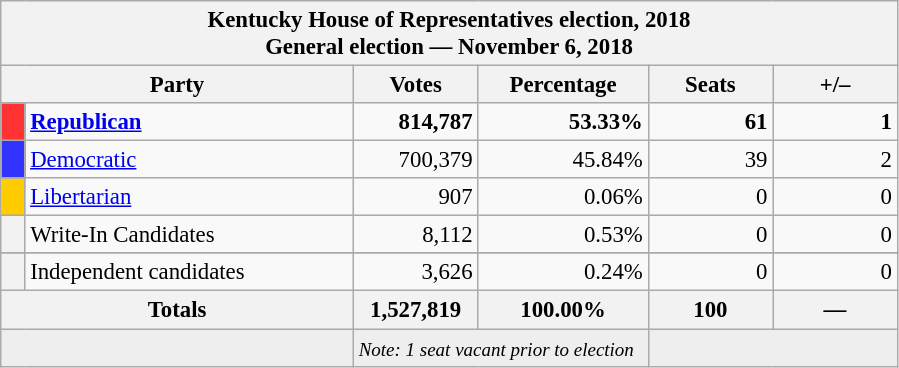<table class="wikitable" style="font-size:95%;">
<tr>
<th colspan="7">Kentucky House of Representatives election, 2018<br>General election — November 6, 2018</th>
</tr>
<tr>
<th colspan=2 style="width: 15em">Party</th>
<th style="width: 5em">Votes</th>
<th style="width: 7em">Percentage</th>
<th style="width: 5em">Seats</th>
<th style="width: 5em">+/–</th>
</tr>
<tr>
<th style="background-color:#F33; width: 3px"></th>
<td style="width: 130px"><strong><a href='#'>Republican</a></strong></td>
<td align="right"><strong>814,787</strong></td>
<td align="right"><strong>53.33%</strong></td>
<td align="right"><strong>61</strong></td>
<td align="right"><strong> 1</strong></td>
</tr>
<tr>
<th style="background-color:#33F; width: 3px"></th>
<td style="width: 130px"><a href='#'>Democratic</a></td>
<td align="right">700,379</td>
<td align="right">45.84%</td>
<td align="right">39</td>
<td align="right"> 2</td>
</tr>
<tr>
<th style="background-color:#FC0; width: 3px"></th>
<td style="width: 130px"><a href='#'>Libertarian</a></td>
<td align="right">907</td>
<td align="right">0.06%</td>
<td align="right">0</td>
<td align="right">0</td>
</tr>
<tr>
<th style="background-color:#white; width: 3px"></th>
<td style="width: 130px">Write-In Candidates</td>
<td align="right">8,112</td>
<td align="right">0.53%</td>
<td align="right">0</td>
<td align="right">0</td>
</tr>
<tr bgcolor="#EEEEEE">
</tr>
<tr>
<th style="background-color:#dark_grey; width: 3px"></th>
<td style="width: 130px">Independent candidates</td>
<td align="right">3,626</td>
<td align="right">0.24%</td>
<td align="right">0</td>
<td align="right">0</td>
</tr>
<tr bgcolor="#EEEEEE">
<th colspan="2" align="right">Totals</th>
<th align="right">1,527,819</th>
<th align="right">100.00%</th>
<th align="right">100</th>
<th align="right">—</th>
</tr>
<tr bgcolor="#EEEEEE">
<td colspan="2" align="right"></td>
<td colspan="2"><small><em>Note: 1 seat vacant prior to election</em></small></td>
<td colspan="2" align="right"></td>
</tr>
</table>
